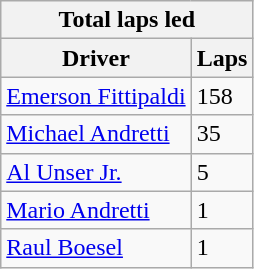<table class="wikitable">
<tr>
<th colspan=2>Total laps led</th>
</tr>
<tr>
<th>Driver</th>
<th>Laps</th>
</tr>
<tr>
<td><a href='#'>Emerson Fittipaldi</a></td>
<td>158</td>
</tr>
<tr>
<td><a href='#'>Michael Andretti</a></td>
<td>35</td>
</tr>
<tr>
<td><a href='#'>Al Unser Jr.</a></td>
<td>5</td>
</tr>
<tr>
<td><a href='#'>Mario Andretti</a></td>
<td>1</td>
</tr>
<tr>
<td><a href='#'>Raul Boesel</a></td>
<td>1</td>
</tr>
</table>
